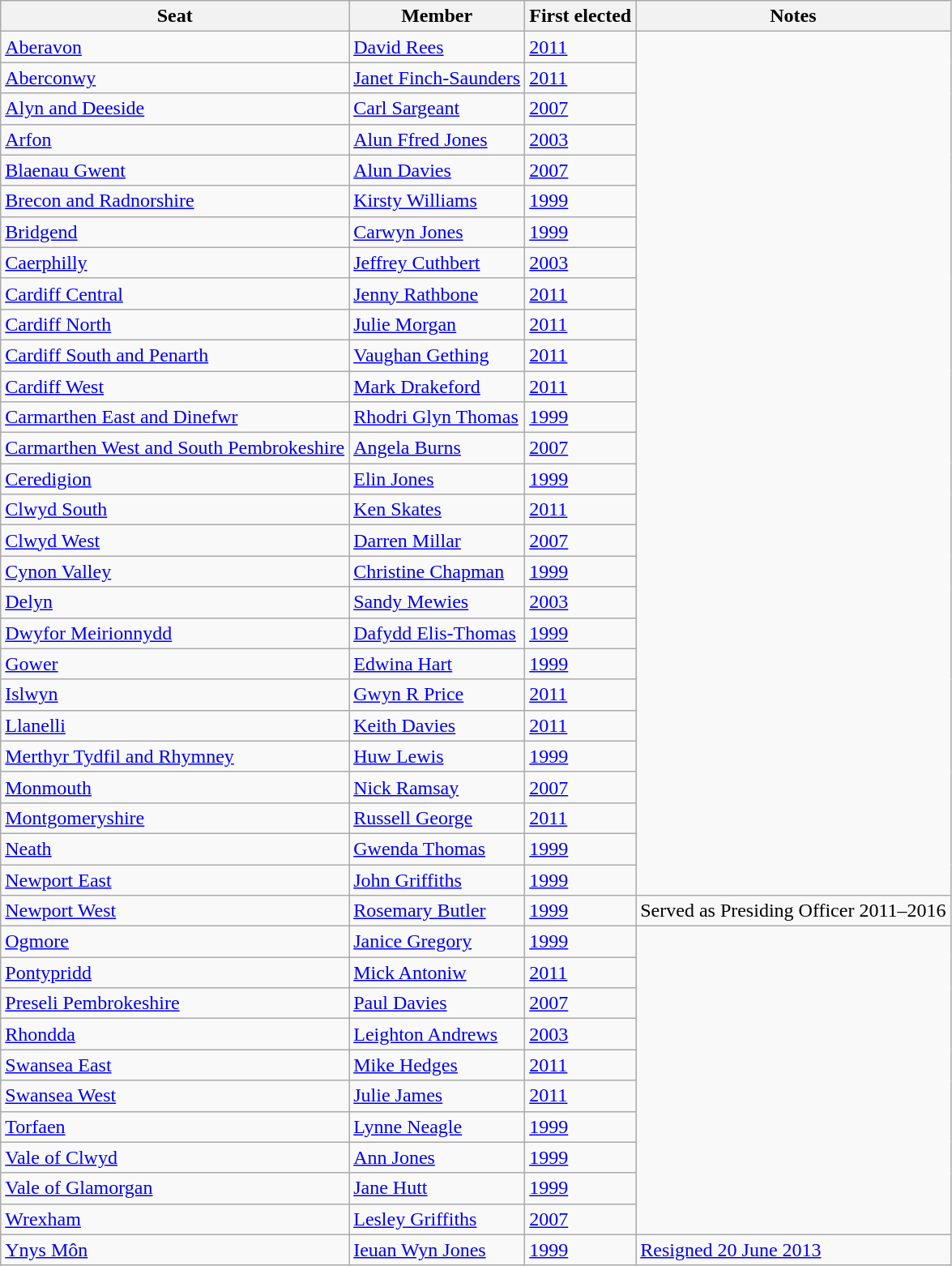<table class="wikitable sortable">
<tr>
<th>Seat</th>
<th>Member</th>
<th>First elected</th>
<th>Notes</th>
</tr>
<tr>
<td><a href='#'>Aberavon</a></td>
<td><a href='#'>David Rees</a></td>
<td><a href='#'>2011</a></td>
</tr>
<tr>
<td><a href='#'>Aberconwy</a></td>
<td><a href='#'>Janet Finch-Saunders</a></td>
<td><a href='#'>2011</a></td>
</tr>
<tr>
<td><a href='#'>Alyn and Deeside</a></td>
<td><a href='#'>Carl Sargeant</a></td>
<td><a href='#'>2007</a></td>
</tr>
<tr>
<td><a href='#'>Arfon</a></td>
<td><a href='#'>Alun Ffred Jones</a></td>
<td><a href='#'>2003</a></td>
</tr>
<tr>
<td><a href='#'>Blaenau Gwent</a></td>
<td><a href='#'>Alun Davies</a></td>
<td><a href='#'>2007</a></td>
</tr>
<tr>
<td><a href='#'>Brecon and Radnorshire</a></td>
<td><a href='#'>Kirsty Williams</a></td>
<td><a href='#'>1999</a></td>
</tr>
<tr>
<td><a href='#'>Bridgend</a></td>
<td><a href='#'>Carwyn Jones</a></td>
<td><a href='#'>1999</a></td>
</tr>
<tr>
<td><a href='#'>Caerphilly</a></td>
<td><a href='#'>Jeffrey Cuthbert</a></td>
<td><a href='#'>2003</a></td>
</tr>
<tr>
<td><a href='#'>Cardiff Central</a></td>
<td><a href='#'>Jenny Rathbone</a></td>
<td><a href='#'>2011</a></td>
</tr>
<tr>
<td><a href='#'>Cardiff North</a></td>
<td><a href='#'>Julie Morgan</a></td>
<td><a href='#'>2011</a></td>
</tr>
<tr>
<td><a href='#'>Cardiff South and Penarth</a></td>
<td><a href='#'>Vaughan Gething</a></td>
<td><a href='#'>2011</a></td>
</tr>
<tr>
<td><a href='#'>Cardiff West</a></td>
<td><a href='#'>Mark Drakeford</a></td>
<td><a href='#'>2011</a></td>
</tr>
<tr>
<td><a href='#'>Carmarthen East and Dinefwr</a></td>
<td><a href='#'>Rhodri Glyn Thomas</a></td>
<td><a href='#'>1999</a></td>
</tr>
<tr>
<td><a href='#'>Carmarthen West and South Pembrokeshire</a></td>
<td><a href='#'>Angela Burns</a></td>
<td><a href='#'>2007</a></td>
</tr>
<tr>
<td><a href='#'>Ceredigion</a></td>
<td><a href='#'>Elin Jones</a></td>
<td><a href='#'>1999</a></td>
</tr>
<tr>
<td><a href='#'>Clwyd South</a></td>
<td><a href='#'>Ken Skates</a></td>
<td><a href='#'>2011</a></td>
</tr>
<tr>
<td><a href='#'>Clwyd West</a></td>
<td><a href='#'>Darren Millar</a></td>
<td><a href='#'>2007</a></td>
</tr>
<tr>
<td><a href='#'>Cynon Valley</a></td>
<td><a href='#'>Christine Chapman</a></td>
<td><a href='#'>1999</a></td>
</tr>
<tr>
<td><a href='#'>Delyn</a></td>
<td><a href='#'>Sandy Mewies</a></td>
<td><a href='#'>2003</a></td>
</tr>
<tr>
<td><a href='#'>Dwyfor Meirionnydd</a></td>
<td><a href='#'>Dafydd Elis-Thomas</a></td>
<td><a href='#'>1999</a></td>
</tr>
<tr>
<td><a href='#'>Gower</a></td>
<td><a href='#'>Edwina Hart</a></td>
<td><a href='#'>1999</a></td>
</tr>
<tr>
<td><a href='#'>Islwyn</a></td>
<td><a href='#'>Gwyn R Price</a></td>
<td><a href='#'>2011</a></td>
</tr>
<tr>
<td><a href='#'>Llanelli</a></td>
<td><a href='#'>Keith Davies</a></td>
<td><a href='#'>2011</a></td>
</tr>
<tr>
<td><a href='#'>Merthyr Tydfil and Rhymney</a></td>
<td><a href='#'>Huw Lewis</a></td>
<td><a href='#'>1999</a></td>
</tr>
<tr>
<td><a href='#'>Monmouth</a></td>
<td><a href='#'>Nick Ramsay</a></td>
<td><a href='#'>2007</a></td>
</tr>
<tr>
<td><a href='#'>Montgomeryshire</a></td>
<td><a href='#'>Russell George</a></td>
<td><a href='#'>2011</a></td>
</tr>
<tr>
<td><a href='#'>Neath</a></td>
<td><a href='#'>Gwenda Thomas</a></td>
<td><a href='#'>1999</a></td>
</tr>
<tr>
<td><a href='#'>Newport East</a></td>
<td><a href='#'>John Griffiths</a></td>
<td><a href='#'>1999</a></td>
</tr>
<tr>
<td><a href='#'>Newport West</a></td>
<td><a href='#'>Rosemary Butler</a></td>
<td><a href='#'>1999</a></td>
<td>Served as Presiding Officer 2011–2016</td>
</tr>
<tr>
<td><a href='#'>Ogmore</a></td>
<td><a href='#'>Janice Gregory</a></td>
<td><a href='#'>1999</a></td>
</tr>
<tr>
<td><a href='#'>Pontypridd</a></td>
<td><a href='#'>Mick Antoniw</a></td>
<td><a href='#'>2011</a></td>
</tr>
<tr>
<td><a href='#'>Preseli Pembrokeshire</a></td>
<td><a href='#'>Paul Davies</a></td>
<td><a href='#'>2007</a></td>
</tr>
<tr>
<td><a href='#'>Rhondda</a></td>
<td><a href='#'>Leighton Andrews</a></td>
<td><a href='#'>2003</a></td>
</tr>
<tr>
<td><a href='#'>Swansea East</a></td>
<td><a href='#'>Mike Hedges</a></td>
<td><a href='#'>2011</a></td>
</tr>
<tr>
<td><a href='#'>Swansea West</a></td>
<td><a href='#'>Julie James</a></td>
<td><a href='#'>2011</a></td>
</tr>
<tr>
<td><a href='#'>Torfaen</a></td>
<td><a href='#'>Lynne Neagle</a></td>
<td><a href='#'>1999</a></td>
</tr>
<tr>
<td><a href='#'>Vale of Clwyd</a></td>
<td><a href='#'>Ann Jones</a></td>
<td><a href='#'>1999</a></td>
</tr>
<tr>
<td><a href='#'>Vale of Glamorgan</a></td>
<td><a href='#'>Jane Hutt</a></td>
<td><a href='#'>1999</a></td>
</tr>
<tr>
<td><a href='#'>Wrexham</a></td>
<td><a href='#'>Lesley Griffiths</a></td>
<td><a href='#'>2007</a></td>
</tr>
<tr>
<td><a href='#'>Ynys Môn</a></td>
<td><a href='#'>Ieuan Wyn Jones</a></td>
<td><a href='#'>1999</a></td>
<td><a href='#'>Resigned 20 June 2013</a></td>
</tr>
</table>
